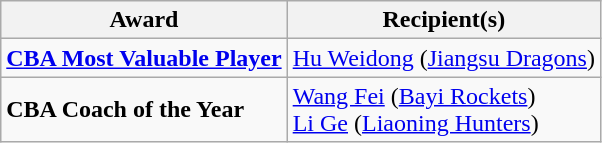<table class="wikitable">
<tr>
<th>Award</th>
<th>Recipient(s)</th>
</tr>
<tr>
<td><strong><a href='#'>CBA Most Valuable Player</a></strong></td>
<td><a href='#'>Hu Weidong</a> (<a href='#'>Jiangsu Dragons</a>)</td>
</tr>
<tr>
<td><strong>CBA Coach of the Year</strong></td>
<td><a href='#'>Wang Fei</a> (<a href='#'>Bayi Rockets</a>)<br><a href='#'>Li Ge</a> (<a href='#'>Liaoning Hunters</a>)</td>
</tr>
</table>
